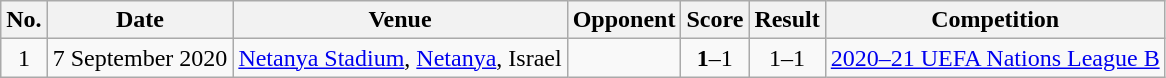<table class="wikitable sortable">
<tr>
<th scope="col">No.</th>
<th scope="col">Date</th>
<th scope="col">Venue</th>
<th scope="col">Opponent</th>
<th scope="col">Score</th>
<th scope="col">Result</th>
<th scope="col">Competition</th>
</tr>
<tr>
<td align="center">1</td>
<td>7 September 2020</td>
<td><a href='#'>Netanya Stadium</a>, <a href='#'>Netanya</a>, Israel</td>
<td></td>
<td align=center><strong>1</strong>–1</td>
<td align="center">1–1</td>
<td><a href='#'>2020–21 UEFA Nations League B</a></td>
</tr>
</table>
